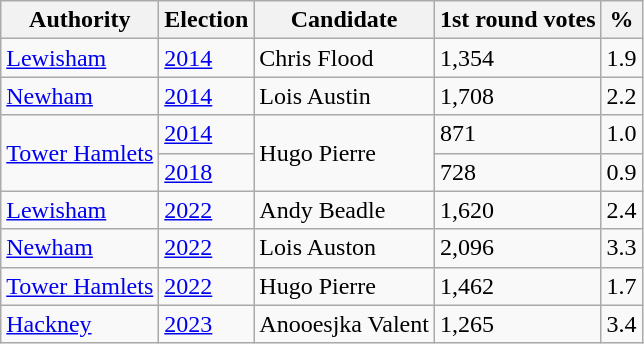<table class="wikitable">
<tr>
<th>Authority</th>
<th>Election</th>
<th>Candidate</th>
<th>1st round votes</th>
<th>%</th>
</tr>
<tr>
<td><a href='#'>Lewisham</a></td>
<td><a href='#'>2014</a></td>
<td>Chris Flood</td>
<td>1,354</td>
<td>1.9</td>
</tr>
<tr>
<td><a href='#'>Newham</a></td>
<td><a href='#'>2014</a></td>
<td>Lois Austin</td>
<td>1,708</td>
<td>2.2</td>
</tr>
<tr>
<td rowspan=2><a href='#'>Tower Hamlets</a></td>
<td><a href='#'>2014</a></td>
<td rowspan=2>Hugo Pierre</td>
<td>871</td>
<td>1.0</td>
</tr>
<tr>
<td><a href='#'>2018</a></td>
<td>728</td>
<td>0.9</td>
</tr>
<tr>
<td><a href='#'>Lewisham</a></td>
<td><a href='#'>2022</a></td>
<td>Andy Beadle</td>
<td>1,620</td>
<td>2.4</td>
</tr>
<tr>
<td><a href='#'>Newham</a></td>
<td><a href='#'>2022</a></td>
<td>Lois Auston</td>
<td>2,096</td>
<td>3.3</td>
</tr>
<tr>
<td><a href='#'>Tower Hamlets</a></td>
<td><a href='#'>2022</a></td>
<td>Hugo Pierre</td>
<td>1,462</td>
<td>1.7</td>
</tr>
<tr>
<td><a href='#'>Hackney</a></td>
<td><a href='#'>2023</a></td>
<td>Anooesjka Valent</td>
<td>1,265</td>
<td>3.4</td>
</tr>
</table>
